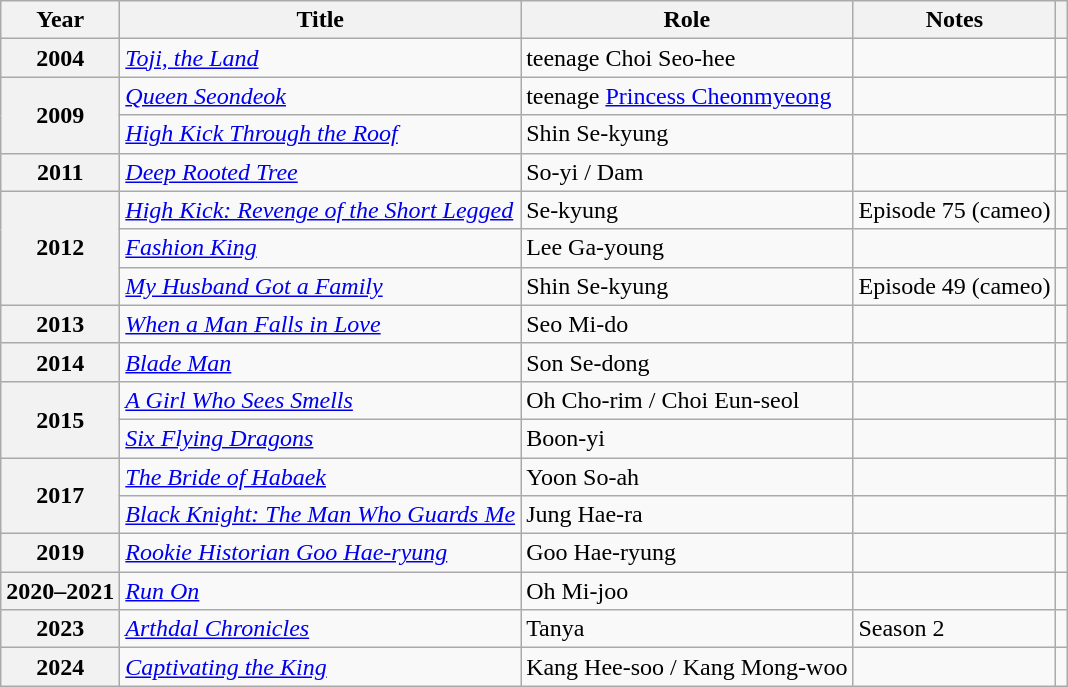<table class="wikitable plainrowheaders sortable">
<tr>
<th scope="col">Year</th>
<th scope="col">Title</th>
<th scope="col">Role</th>
<th scope="col">Notes</th>
<th scope="col" class="unsortable"></th>
</tr>
<tr>
<th scope="row">2004</th>
<td><em><a href='#'>Toji, the Land</a></em></td>
<td>teenage Choi Seo-hee</td>
<td></td>
<td style="text-align:center"></td>
</tr>
<tr>
<th scope="row" rowspan="2">2009</th>
<td><em><a href='#'>Queen Seondeok</a></em></td>
<td>teenage <a href='#'>Princess Cheonmyeong</a></td>
<td></td>
<td style="text-align:center"></td>
</tr>
<tr>
<td><em><a href='#'>High Kick Through the Roof</a></em></td>
<td>Shin Se-kyung</td>
<td></td>
<td style="text-align:center"></td>
</tr>
<tr>
<th scope="row">2011</th>
<td><em><a href='#'>Deep Rooted Tree</a></em></td>
<td>So-yi / Dam</td>
<td></td>
<td style="text-align:center"></td>
</tr>
<tr>
<th scope="row" rowspan="3">2012</th>
<td><em><a href='#'>High Kick: Revenge of the Short Legged</a></em></td>
<td>Se-kyung</td>
<td>Episode 75 (cameo)</td>
<td style="text-align:center"></td>
</tr>
<tr>
<td><em><a href='#'>Fashion King</a></em></td>
<td>Lee Ga-young</td>
<td></td>
<td style="text-align:center"></td>
</tr>
<tr>
<td><em><a href='#'>My Husband Got a Family</a></em></td>
<td>Shin Se-kyung</td>
<td>Episode 49 (cameo)</td>
<td style="text-align:center"></td>
</tr>
<tr>
<th scope="row">2013</th>
<td><em><a href='#'>When a Man Falls in Love</a></em></td>
<td>Seo Mi-do</td>
<td></td>
<td style="text-align:center"></td>
</tr>
<tr>
<th scope="row">2014</th>
<td><em><a href='#'>Blade Man</a></em></td>
<td>Son Se-dong</td>
<td></td>
<td style="text-align:center"></td>
</tr>
<tr>
<th scope="row" rowspan="2">2015</th>
<td><em><a href='#'>A Girl Who Sees Smells</a></em></td>
<td>Oh Cho-rim / Choi Eun-seol</td>
<td></td>
<td style="text-align:center"></td>
</tr>
<tr>
<td><em><a href='#'>Six Flying Dragons</a></em></td>
<td>Boon-yi</td>
<td></td>
<td style="text-align:center"></td>
</tr>
<tr>
<th scope="row" rowspan="2">2017</th>
<td><em><a href='#'>The Bride of Habaek</a></em></td>
<td>Yoon So-ah</td>
<td></td>
<td style="text-align:center"></td>
</tr>
<tr>
<td><em><a href='#'>Black Knight: The Man Who Guards Me</a></em></td>
<td>Jung Hae-ra</td>
<td></td>
<td style="text-align:center"></td>
</tr>
<tr>
<th scope="row">2019</th>
<td><em><a href='#'>Rookie Historian Goo Hae-ryung</a></em></td>
<td>Goo Hae-ryung</td>
<td></td>
<td style="text-align:center"></td>
</tr>
<tr>
<th scope="row">2020–2021</th>
<td><em><a href='#'>Run On</a></em></td>
<td>Oh Mi-joo</td>
<td></td>
<td style="text-align:center"></td>
</tr>
<tr>
<th scope="row">2023</th>
<td><em><a href='#'>Arthdal Chronicles</a></em></td>
<td>Tanya</td>
<td>Season 2</td>
<td style="text-align:center"></td>
</tr>
<tr>
<th scope="row">2024</th>
<td><em><a href='#'>Captivating the King</a></em></td>
<td>Kang Hee-soo / Kang Mong-woo</td>
<td></td>
<td style="text-align:center"></td>
</tr>
</table>
